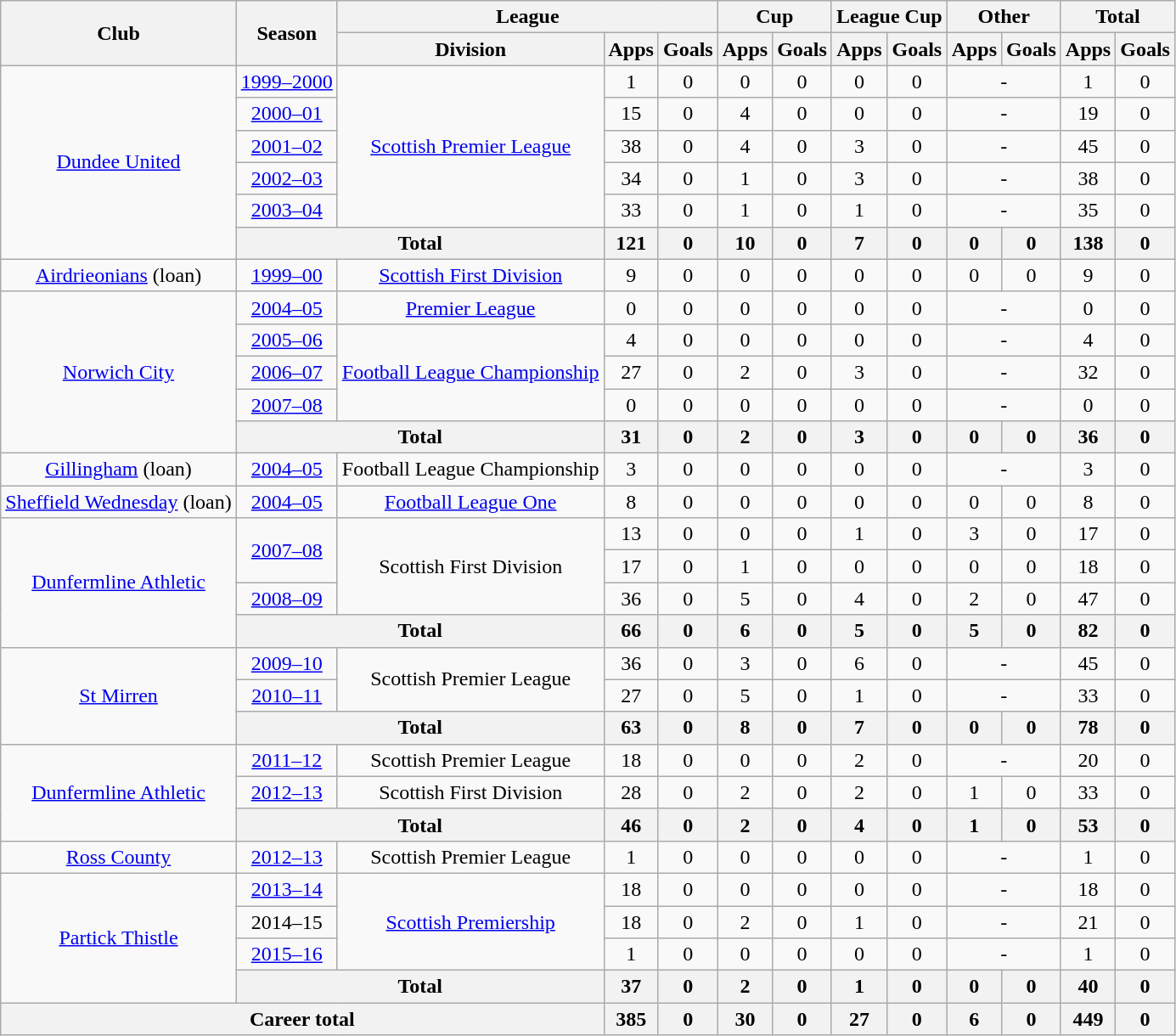<table class="wikitable" style="text-align:center">
<tr>
<th rowspan=2>Club</th>
<th rowspan=2>Season</th>
<th colspan=3>League</th>
<th colspan=2>Cup</th>
<th colspan=2>League Cup</th>
<th colspan=2>Other</th>
<th colspan=2>Total</th>
</tr>
<tr>
<th>Division</th>
<th>Apps</th>
<th>Goals</th>
<th>Apps</th>
<th>Goals</th>
<th>Apps</th>
<th>Goals</th>
<th>Apps</th>
<th>Goals</th>
<th>Apps</th>
<th>Goals</th>
</tr>
<tr>
<td rowspan="6"><a href='#'>Dundee United</a></td>
<td><a href='#'>1999–2000</a></td>
<td rowspan="5"><a href='#'>Scottish Premier League</a></td>
<td>1</td>
<td>0</td>
<td>0</td>
<td>0</td>
<td>0</td>
<td>0</td>
<td colspan="2">-</td>
<td>1</td>
<td>0</td>
</tr>
<tr>
<td><a href='#'>2000–01</a></td>
<td>15</td>
<td>0</td>
<td>4</td>
<td>0</td>
<td>0</td>
<td>0</td>
<td colspan="2">-</td>
<td>19</td>
<td>0</td>
</tr>
<tr>
<td><a href='#'>2001–02</a></td>
<td>38</td>
<td>0</td>
<td>4</td>
<td>0</td>
<td>3</td>
<td>0</td>
<td colspan="2">-</td>
<td>45</td>
<td>0</td>
</tr>
<tr>
<td><a href='#'>2002–03</a></td>
<td>34</td>
<td>0</td>
<td>1</td>
<td>0</td>
<td>3</td>
<td>0</td>
<td colspan="2">-</td>
<td>38</td>
<td>0</td>
</tr>
<tr>
<td><a href='#'>2003–04</a></td>
<td>33</td>
<td>0</td>
<td>1</td>
<td>0</td>
<td>1</td>
<td>0</td>
<td colspan="2">-</td>
<td>35</td>
<td>0</td>
</tr>
<tr>
<th colspan="2">Total</th>
<th>121</th>
<th>0</th>
<th>10</th>
<th>0</th>
<th>7</th>
<th>0</th>
<th>0</th>
<th>0</th>
<th>138</th>
<th>0</th>
</tr>
<tr>
<td rowspan="1"><a href='#'>Airdrieonians</a> (loan)</td>
<td><a href='#'>1999–00</a></td>
<td><a href='#'>Scottish First Division</a></td>
<td>9</td>
<td>0</td>
<td>0</td>
<td>0</td>
<td>0</td>
<td>0</td>
<td>0</td>
<td>0</td>
<td>9</td>
<td>0</td>
</tr>
<tr>
<td rowspan="5"><a href='#'>Norwich City</a></td>
<td><a href='#'>2004–05</a></td>
<td><a href='#'>Premier League</a></td>
<td>0</td>
<td>0</td>
<td>0</td>
<td>0</td>
<td>0</td>
<td>0</td>
<td colspan="2">-</td>
<td>0</td>
<td>0</td>
</tr>
<tr>
<td><a href='#'>2005–06</a></td>
<td rowspan="3"><a href='#'>Football League Championship</a></td>
<td>4</td>
<td>0</td>
<td>0</td>
<td>0</td>
<td>0</td>
<td>0</td>
<td colspan="2">-</td>
<td>4</td>
<td>0</td>
</tr>
<tr>
<td><a href='#'>2006–07</a></td>
<td>27</td>
<td>0</td>
<td>2</td>
<td>0</td>
<td>3</td>
<td>0</td>
<td colspan="2">-</td>
<td>32</td>
<td>0</td>
</tr>
<tr>
<td><a href='#'>2007–08</a></td>
<td>0</td>
<td>0</td>
<td>0</td>
<td>0</td>
<td>0</td>
<td>0</td>
<td colspan="2">-</td>
<td>0</td>
<td>0</td>
</tr>
<tr>
<th colspan="2">Total</th>
<th>31</th>
<th>0</th>
<th>2</th>
<th>0</th>
<th>3</th>
<th>0</th>
<th>0</th>
<th>0</th>
<th>36</th>
<th>0</th>
</tr>
<tr>
<td rowspan="1"><a href='#'>Gillingham</a> (loan)</td>
<td><a href='#'>2004–05</a></td>
<td>Football League Championship</td>
<td>3</td>
<td>0</td>
<td>0</td>
<td>0</td>
<td>0</td>
<td>0</td>
<td colspan="2">-</td>
<td>3</td>
<td>0</td>
</tr>
<tr>
<td rowspan="1"><a href='#'>Sheffield Wednesday</a> (loan)</td>
<td><a href='#'>2004–05</a></td>
<td><a href='#'>Football League One</a></td>
<td>8</td>
<td>0</td>
<td>0</td>
<td>0</td>
<td>0</td>
<td>0</td>
<td>0</td>
<td>0</td>
<td>8</td>
<td>0</td>
</tr>
<tr>
<td rowspan="4"><a href='#'>Dunfermline Athletic</a></td>
<td rowspan="2"><a href='#'>2007–08</a></td>
<td rowspan="3">Scottish First Division</td>
<td>13</td>
<td>0</td>
<td>0</td>
<td>0</td>
<td>1</td>
<td>0</td>
<td>3</td>
<td>0</td>
<td>17</td>
<td>0</td>
</tr>
<tr>
<td>17</td>
<td>0</td>
<td>1</td>
<td>0</td>
<td>0</td>
<td>0</td>
<td>0</td>
<td>0</td>
<td>18</td>
<td>0</td>
</tr>
<tr>
<td><a href='#'>2008–09</a></td>
<td>36</td>
<td>0</td>
<td>5</td>
<td>0</td>
<td>4</td>
<td>0</td>
<td>2</td>
<td>0</td>
<td>47</td>
<td>0</td>
</tr>
<tr>
<th colspan="2">Total</th>
<th>66</th>
<th>0</th>
<th>6</th>
<th>0</th>
<th>5</th>
<th>0</th>
<th>5</th>
<th>0</th>
<th>82</th>
<th>0</th>
</tr>
<tr>
<td rowspan="3"><a href='#'>St Mirren</a></td>
<td><a href='#'>2009–10</a></td>
<td rowspan="2">Scottish Premier League</td>
<td>36</td>
<td>0</td>
<td>3</td>
<td>0</td>
<td>6</td>
<td>0</td>
<td colspan="2">-</td>
<td>45</td>
<td>0</td>
</tr>
<tr>
<td><a href='#'>2010–11</a></td>
<td>27</td>
<td>0</td>
<td>5</td>
<td>0</td>
<td>1</td>
<td>0</td>
<td colspan="2">-</td>
<td>33</td>
<td>0</td>
</tr>
<tr>
<th colspan="2">Total</th>
<th>63</th>
<th>0</th>
<th>8</th>
<th>0</th>
<th>7</th>
<th>0</th>
<th>0</th>
<th>0</th>
<th>78</th>
<th>0</th>
</tr>
<tr>
<td rowspan="3"><a href='#'>Dunfermline Athletic</a></td>
<td><a href='#'>2011–12</a></td>
<td>Scottish Premier League</td>
<td>18</td>
<td>0</td>
<td>0</td>
<td>0</td>
<td>2</td>
<td>0</td>
<td colspan="2">-</td>
<td>20</td>
<td>0</td>
</tr>
<tr>
<td><a href='#'>2012–13</a></td>
<td>Scottish First Division</td>
<td>28</td>
<td>0</td>
<td>2</td>
<td>0</td>
<td>2</td>
<td>0</td>
<td>1</td>
<td>0</td>
<td>33</td>
<td>0</td>
</tr>
<tr>
<th colspan="2">Total</th>
<th>46</th>
<th>0</th>
<th>2</th>
<th>0</th>
<th>4</th>
<th>0</th>
<th>1</th>
<th>0</th>
<th>53</th>
<th>0</th>
</tr>
<tr>
<td rowspan="1"><a href='#'>Ross County</a></td>
<td><a href='#'>2012–13</a></td>
<td>Scottish Premier League</td>
<td>1</td>
<td>0</td>
<td>0</td>
<td>0</td>
<td>0</td>
<td>0</td>
<td colspan="2">-</td>
<td>1</td>
<td>0</td>
</tr>
<tr>
<td rowspan="4"><a href='#'>Partick Thistle</a></td>
<td><a href='#'>2013–14</a></td>
<td rowspan="3"><a href='#'>Scottish Premiership</a></td>
<td>18</td>
<td>0</td>
<td>0</td>
<td>0</td>
<td>0</td>
<td>0</td>
<td colspan="2">-</td>
<td>18</td>
<td>0</td>
</tr>
<tr>
<td>2014–15</td>
<td>18</td>
<td>0</td>
<td>2</td>
<td>0</td>
<td>1</td>
<td>0</td>
<td colspan="2">-</td>
<td>21</td>
<td>0</td>
</tr>
<tr>
<td><a href='#'>2015–16</a></td>
<td>1</td>
<td>0</td>
<td>0</td>
<td>0</td>
<td>0</td>
<td>0</td>
<td colspan="2">-</td>
<td>1</td>
<td>0</td>
</tr>
<tr>
<th colspan="2">Total</th>
<th>37</th>
<th>0</th>
<th>2</th>
<th>0</th>
<th>1</th>
<th>0</th>
<th>0</th>
<th>0</th>
<th>40</th>
<th>0</th>
</tr>
<tr>
<th colspan="3">Career total</th>
<th>385</th>
<th>0</th>
<th>30</th>
<th>0</th>
<th>27</th>
<th>0</th>
<th>6</th>
<th>0</th>
<th>449</th>
<th>0</th>
</tr>
</table>
